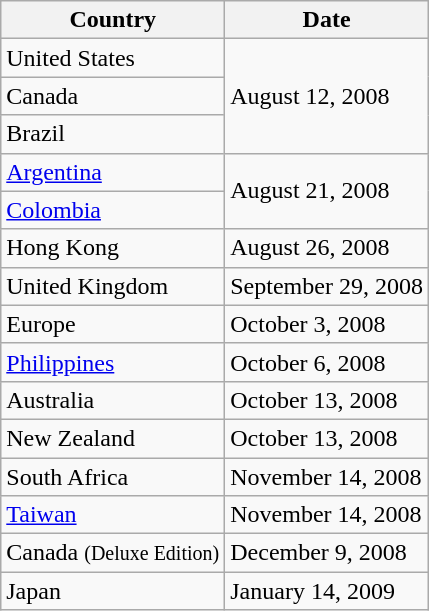<table class="wikitable">
<tr>
<th>Country</th>
<th>Date</th>
</tr>
<tr>
<td>United States</td>
<td rowspan="3">August 12, 2008</td>
</tr>
<tr>
<td>Canada</td>
</tr>
<tr>
<td>Brazil</td>
</tr>
<tr>
<td><a href='#'>Argentina</a></td>
<td rowspan="2">August 21, 2008</td>
</tr>
<tr>
<td><a href='#'>Colombia</a></td>
</tr>
<tr>
<td>Hong Kong</td>
<td>August 26, 2008</td>
</tr>
<tr>
<td>United Kingdom</td>
<td>September 29, 2008</td>
</tr>
<tr>
<td>Europe</td>
<td>October 3, 2008</td>
</tr>
<tr>
<td><a href='#'>Philippines</a></td>
<td>October 6, 2008</td>
</tr>
<tr>
<td>Australia</td>
<td>October 13, 2008</td>
</tr>
<tr>
<td>New Zealand</td>
<td>October 13, 2008</td>
</tr>
<tr>
<td>South Africa</td>
<td>November 14, 2008</td>
</tr>
<tr>
<td><a href='#'>Taiwan</a></td>
<td>November 14, 2008</td>
</tr>
<tr>
<td>Canada <small>(Deluxe Edition)</small></td>
<td>December 9, 2008</td>
</tr>
<tr>
<td>Japan</td>
<td>January 14, 2009</td>
</tr>
</table>
